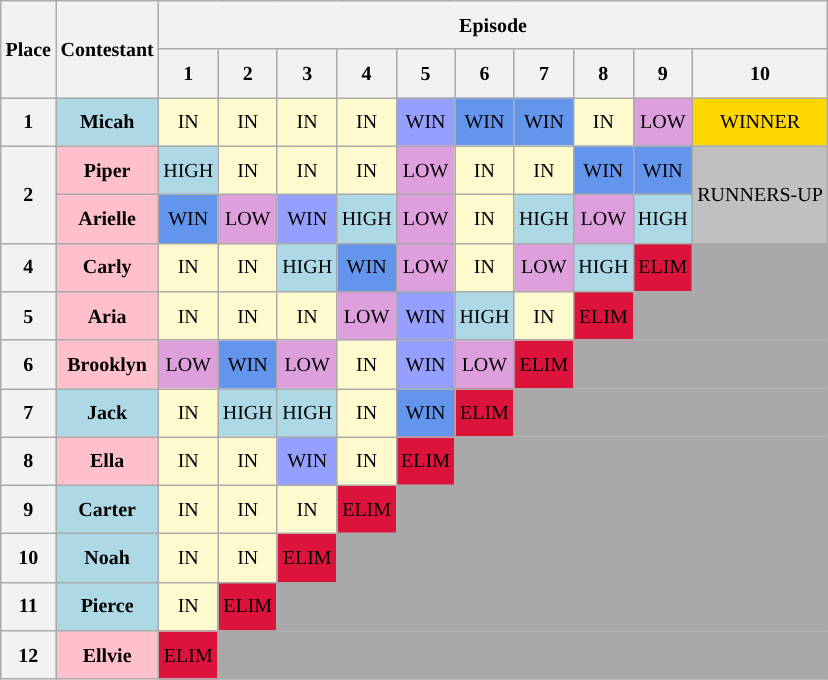<table class="wikitable" style="text-align: center; font-size: 10pt; line-height:26px;">
<tr>
<th rowspan="2">Place</th>
<th rowspan="2">Contestant</th>
<th colspan="10">Episode</th>
</tr>
<tr>
<th colspan="1">1</th>
<th colspan="1">2</th>
<th colspan="1">3</th>
<th colspan="1">4</th>
<th colspan="1">5</th>
<th colspan="1">6</th>
<th colspan="1">7</th>
<th colspan="1">8</th>
<th colspan="1">9</th>
<th colspan="1">10</th>
</tr>
<tr>
<th>1</th>
<th style="background:lightblue">Micah</th>
<td style="background:lemonchiffon">IN</td>
<td style="background:lemonchiffon">IN</td>
<td style="background:lemonchiffon">IN</td>
<td style="background:lemonchiffon">IN</td>
<td style="background:#959FFD">WIN</td>
<td style="background:cornflowerblue">WIN</td>
<td style="background:cornflowerblue">WIN</td>
<td style="background:lemonchiffon">IN</td>
<td style="background:plum">LOW</td>
<td style="background:gold">WINNER</td>
</tr>
<tr>
<th rowspan="2">2</th>
<th style="background:pink">Piper</th>
<td style="background:lightblue">HIGH</td>
<td style="background:lemonchiffon">IN</td>
<td style="background:lemonchiffon">IN</td>
<td style="background:lemonchiffon">IN</td>
<td style="background:plum">LOW</td>
<td style="background:lemonchiffon">IN</td>
<td style="background:lemonchiffon">IN</td>
<td style="background:cornflowerblue">WIN</td>
<td style="background:cornflowerblue">WIN</td>
<td rowspan="2" style="background:silver">RUNNERS-UP</td>
</tr>
<tr>
<th style="background:pink">Arielle</th>
<td style="background:cornflowerblue">WIN</td>
<td style="background:plum">LOW</td>
<td style="background:#959FFD">WIN</td>
<td style="background:lightblue">HIGH</td>
<td style="background:plum">LOW</td>
<td style="background:lemonchiffon">IN</td>
<td style="background:lightblue">HIGH</td>
<td style="background:plum">LOW</td>
<td style="background:lightblue">HIGH</td>
</tr>
<tr>
<th>4</th>
<th style="background:pink">Carly</th>
<td style="background:lemonchiffon">IN</td>
<td style="background:lemonchiffon">IN</td>
<td style="background:lightblue">HIGH</td>
<td style="background:cornflowerblue">WIN</td>
<td style="background:plum">LOW</td>
<td style="background:lemonchiffon">IN</td>
<td style="background:plum">LOW</td>
<td style="background:lightblue">HIGH</td>
<td style="background:crimson">ELIM</td>
<td style="background:darkgray;"></td>
</tr>
<tr>
<th>5</th>
<th style="background:pink">Aria</th>
<td style="background:lemonchiffon">IN</td>
<td style="background:lemonchiffon">IN</td>
<td style="background:lemonchiffon">IN</td>
<td style="background:plum">LOW</td>
<td style="background:#959FFD">WIN</td>
<td style="background:lightblue">HIGH</td>
<td style="background:lemonchiffon">IN</td>
<td style="background:crimson">ELIM</td>
<td colspan="2" style="background:darkgrey;"></td>
</tr>
<tr>
<th>6</th>
<th style="background:pink">Brooklyn</th>
<td style="background:plum">LOW</td>
<td style="background:cornflowerblue">WIN</td>
<td style="background:plum">LOW</td>
<td style="background:lemonchiffon">IN</td>
<td style="background:#959FFD">WIN</td>
<td style="background:plum">LOW</td>
<td style="background:crimson">ELIM</td>
<td colspan="3" style="background:darkgrey;"></td>
</tr>
<tr>
<th>7</th>
<th style="background:lightblue">Jack</th>
<td style="background:lemonchiffon">IN</td>
<td style="background:lightblue">HIGH</td>
<td style="background:lightblue">HIGH</td>
<td style="background:lemonchiffon">IN</td>
<td style="background:cornflowerblue">WIN</td>
<td style="background:crimson">ELIM</td>
<td colspan="4" style="background:darkgrey;"></td>
</tr>
<tr>
<th>8</th>
<th style="background:pink">Ella</th>
<td style="background:lemonchiffon">IN</td>
<td style="background:lemonchiffon">IN</td>
<td style="background:#959FFD">WIN</td>
<td style="background:lemonchiffon">IN</td>
<td style="background:crimson">ELIM</td>
<td colspan="5" style="background:darkgrey;"></td>
</tr>
<tr>
<th>9</th>
<th style="background:lightblue">Carter</th>
<td style="background:lemonchiffon">IN</td>
<td style="background:lemonchiffon">IN</td>
<td style="background:lemonchiffon">IN</td>
<td style="background:crimson">ELIM</td>
<td colspan="6" style="background:darkgrey;"></td>
</tr>
<tr>
<th>10</th>
<th style="background:lightblue">Noah</th>
<td style="background:lemonchiffon">IN</td>
<td style="background:lemonchiffon">IN</td>
<td style="background:crimson">ELIM</td>
<td colspan="7" style="background:darkgrey;"></td>
</tr>
<tr>
<th>11</th>
<th style="background:lightblue">Pierce</th>
<td style="background:lemonchiffon">IN</td>
<td style="background:crimson">ELIM</td>
<td colspan="8" style="background:darkgrey;"></td>
</tr>
<tr>
<th>12</th>
<th style="background:pink">Ellvie</th>
<td style="background:crimson">ELIM</td>
<td colspan="9" style="background:darkgrey;"></td>
</tr>
</table>
